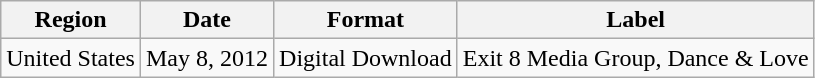<table class=wikitable>
<tr>
<th>Region</th>
<th>Date</th>
<th>Format</th>
<th>Label</th>
</tr>
<tr>
<td>United States</td>
<td>May 8, 2012</td>
<td>Digital Download</td>
<td>Exit 8 Media Group, Dance & Love</td>
</tr>
</table>
